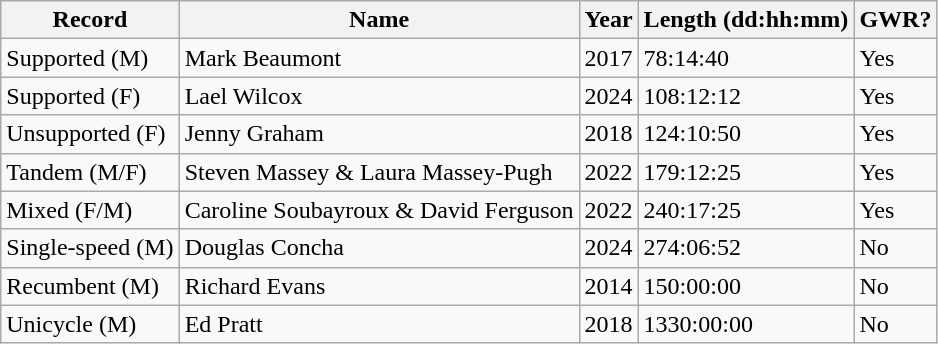<table class="wikitable">
<tr>
<th>Record</th>
<th>Name</th>
<th>Year</th>
<th>Length (dd:hh:mm)</th>
<th>GWR?</th>
</tr>
<tr>
<td>Supported (M)</td>
<td>Mark Beaumont</td>
<td>2017</td>
<td>78:14:40</td>
<td>Yes</td>
</tr>
<tr>
<td>Supported (F)</td>
<td>Lael Wilcox</td>
<td>2024</td>
<td>108:12:12</td>
<td>Yes</td>
</tr>
<tr>
<td>Unsupported (F)</td>
<td>Jenny Graham</td>
<td>2018</td>
<td>124:10:50</td>
<td>Yes</td>
</tr>
<tr>
<td>Tandem (M/F)</td>
<td>Steven Massey & Laura Massey-Pugh</td>
<td>2022</td>
<td>179:12:25</td>
<td>Yes</td>
</tr>
<tr>
<td>Mixed (F/M)</td>
<td>Caroline Soubayroux & David Ferguson</td>
<td>2022</td>
<td>240:17:25</td>
<td>Yes</td>
</tr>
<tr>
<td>Single-speed (M)</td>
<td>Douglas Concha</td>
<td>2024</td>
<td>274:06:52</td>
<td>No</td>
</tr>
<tr>
<td>Recumbent (M)</td>
<td>Richard Evans</td>
<td>2014</td>
<td>150:00:00</td>
<td>No</td>
</tr>
<tr>
<td>Unicycle (M)</td>
<td>Ed Pratt</td>
<td>2018</td>
<td>1330:00:00</td>
<td>No</td>
</tr>
</table>
